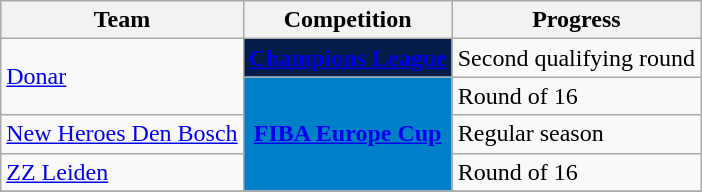<table class="wikitable sortable">
<tr>
<th>Team</th>
<th>Competition</th>
<th>Progress</th>
</tr>
<tr>
<td rowspan=2><a href='#'>Donar</a></td>
<td style="background-color:#071D49;color:#D0D3D4;text-align:center"><strong><a href='#'><span>Champions League</span></a></strong></td>
<td>Second qualifying round</td>
</tr>
<tr>
<td rowspan="3" style="background-color:#0080c8;color:#D0D3D4;text-align:center"><strong><a href='#'><span>FIBA Europe Cup</span></a></strong></td>
<td>Round of 16</td>
</tr>
<tr>
<td><a href='#'>New Heroes Den Bosch</a></td>
<td>Regular season</td>
</tr>
<tr>
<td><a href='#'>ZZ Leiden</a></td>
<td>Round of 16</td>
</tr>
<tr>
</tr>
</table>
